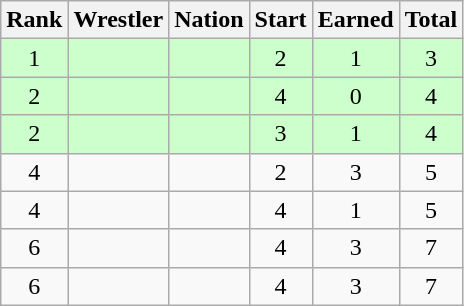<table class="wikitable sortable" style="text-align:center;">
<tr>
<th>Rank</th>
<th>Wrestler</th>
<th>Nation</th>
<th>Start</th>
<th>Earned</th>
<th>Total</th>
</tr>
<tr style="background:#cfc;">
<td>1</td>
<td align=left></td>
<td align=left></td>
<td>2</td>
<td>1</td>
<td>3</td>
</tr>
<tr style="background:#cfc;">
<td>2</td>
<td align=left></td>
<td align=left></td>
<td>4</td>
<td>0</td>
<td>4</td>
</tr>
<tr style="background:#cfc;">
<td>2</td>
<td align=left></td>
<td align=left></td>
<td>3</td>
<td>1</td>
<td>4</td>
</tr>
<tr>
<td>4</td>
<td align=left></td>
<td align=left></td>
<td>2</td>
<td>3</td>
<td>5</td>
</tr>
<tr>
<td>4</td>
<td align=left></td>
<td align=left></td>
<td>4</td>
<td>1</td>
<td>5</td>
</tr>
<tr>
<td>6</td>
<td align=left></td>
<td align=left></td>
<td>4</td>
<td>3</td>
<td>7</td>
</tr>
<tr>
<td>6</td>
<td align=left></td>
<td align=left></td>
<td>4</td>
<td>3</td>
<td>7</td>
</tr>
</table>
